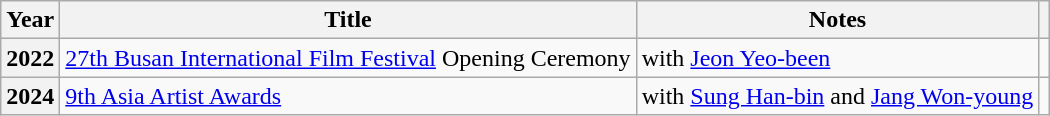<table class="wikitable plainrowheaders">
<tr>
<th scope="col">Year</th>
<th scope="col">Title</th>
<th scope="col" class="unsortable">Notes</th>
<th scope="col" class="unsortable"></th>
</tr>
<tr>
<th scope="row">2022</th>
<td><a href='#'>27th Busan International Film Festival</a> Opening Ceremony</td>
<td>with <a href='#'>Jeon Yeo-been</a></td>
<td style="text-align:center"></td>
</tr>
<tr>
<th scope="row">2024</th>
<td><a href='#'>9th Asia Artist Awards</a></td>
<td>with <a href='#'>Sung Han-bin</a> and <a href='#'>Jang Won-young</a></td>
<td style="text-align:center"></td>
</tr>
</table>
